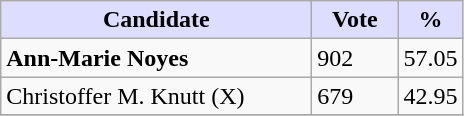<table class="wikitable">
<tr>
<th style="background:#ddf; width:200px;">Candidate</th>
<th style="background:#ddf; width:50px;">Vote</th>
<th style="background:#ddf; width:30px;">%</th>
</tr>
<tr>
<td><strong>Ann-Marie Noyes</strong></td>
<td>902</td>
<td>57.05</td>
</tr>
<tr>
<td>Christoffer M. Knutt (X)</td>
<td>679</td>
<td>42.95</td>
</tr>
<tr>
</tr>
</table>
